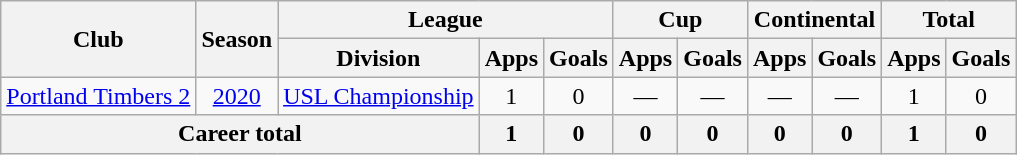<table class=wikitable style=text-align:center>
<tr>
<th rowspan=2>Club</th>
<th rowspan=2>Season</th>
<th colspan=3>League</th>
<th colspan=2>Cup</th>
<th colspan=2>Continental</th>
<th colspan=2>Total</th>
</tr>
<tr>
<th>Division</th>
<th>Apps</th>
<th>Goals</th>
<th>Apps</th>
<th>Goals</th>
<th>Apps</th>
<th>Goals</th>
<th>Apps</th>
<th>Goals</th>
</tr>
<tr>
<td rowspan=1><a href='#'>Portland Timbers 2</a></td>
<td><a href='#'>2020</a></td>
<td><a href='#'>USL Championship</a></td>
<td>1</td>
<td>0</td>
<td>—</td>
<td>—</td>
<td>—</td>
<td>—</td>
<td>1</td>
<td>0</td>
</tr>
<tr>
<th colspan=3>Career total</th>
<th>1</th>
<th>0</th>
<th>0</th>
<th>0</th>
<th>0</th>
<th>0</th>
<th>1</th>
<th>0</th>
</tr>
</table>
